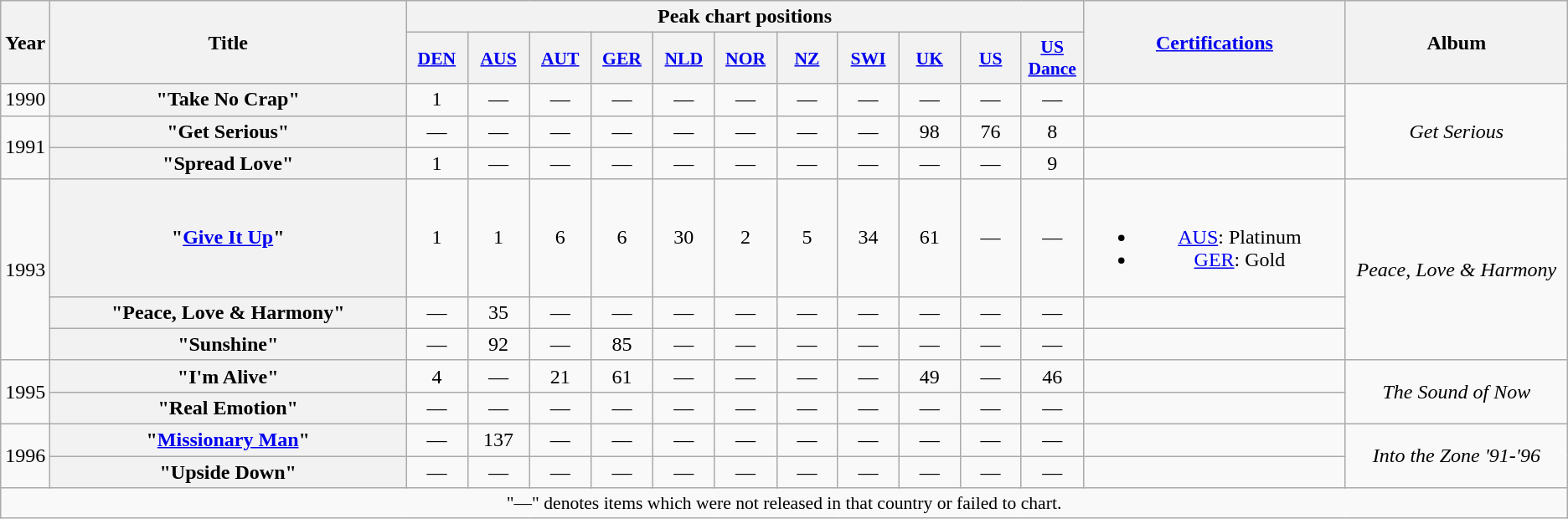<table class="wikitable plainrowheaders" style="text-align:center;">
<tr>
<th scope="col" rowspan="2">Year</th>
<th scope="col" rowspan="2" style="width:18em;">Title</th>
<th scope="col" colspan="11">Peak chart positions</th>
<th scope="col" rowspan="2" style="width:13em;"><a href='#'>Certifications</a></th>
<th scope="col" rowspan="2" style="width:11em;">Album</th>
</tr>
<tr>
<th scope="col" style="width:3em;font-size:90%;"><a href='#'>DEN</a><br></th>
<th scope="col" style="width:3em;font-size:90%;"><a href='#'>AUS</a><br></th>
<th scope="col" style="width:3em;font-size:90%;"><a href='#'>AUT</a><br></th>
<th scope="col" style="width:3em;font-size:90%;"><a href='#'>GER</a><br></th>
<th scope="col" style="width:3em;font-size:90%;"><a href='#'>NLD</a><br></th>
<th scope="col" style="width:3em;font-size:90%;"><a href='#'>NOR</a><br></th>
<th scope="col" style="width:3em;font-size:90%;"><a href='#'>NZ</a><br></th>
<th scope="col" style="width:3em;font-size:90%;"><a href='#'>SWI</a><br></th>
<th scope="col" style="width:3em;font-size:90%;"><a href='#'>UK</a><br></th>
<th scope="col" style="width:3em;font-size:90%;"><a href='#'>US</a><br></th>
<th scope="col" style="width:3em;font-size:90%;"><a href='#'>US<br>Dance</a><br></th>
</tr>
<tr>
<td>1990</td>
<th scope="row">"Take No Crap"</th>
<td>1</td>
<td>—</td>
<td>—</td>
<td>—</td>
<td>—</td>
<td>—</td>
<td>—</td>
<td>—</td>
<td>—</td>
<td>—</td>
<td>—</td>
<td></td>
<td rowspan="3"><em>Get Serious</em></td>
</tr>
<tr>
<td rowspan="2">1991</td>
<th scope="row">"Get Serious"</th>
<td>—</td>
<td>—</td>
<td>—</td>
<td>—</td>
<td>—</td>
<td>—</td>
<td>—</td>
<td>—</td>
<td>98</td>
<td>76</td>
<td>8</td>
<td></td>
</tr>
<tr>
<th scope="row">"Spread Love"</th>
<td>1</td>
<td>—</td>
<td>—</td>
<td>—</td>
<td>—</td>
<td>—</td>
<td>—</td>
<td>—</td>
<td>—</td>
<td>—</td>
<td>9</td>
<td></td>
</tr>
<tr>
<td rowspan="3">1993</td>
<th scope="row">"<a href='#'>Give It Up</a>"</th>
<td>1</td>
<td>1</td>
<td>6</td>
<td>6</td>
<td>30</td>
<td>2</td>
<td>5</td>
<td>34</td>
<td>61</td>
<td>—</td>
<td>—</td>
<td><br><ul><li><a href='#'>AUS</a>: Platinum</li><li><a href='#'>GER</a>: Gold</li></ul></td>
<td rowspan="3"><em>Peace, Love & Harmony</em></td>
</tr>
<tr>
<th scope="row">"Peace, Love & Harmony"</th>
<td>—</td>
<td>35</td>
<td>—</td>
<td>—</td>
<td>—</td>
<td>—</td>
<td>—</td>
<td>—</td>
<td>—</td>
<td>—</td>
<td>—</td>
<td></td>
</tr>
<tr>
<th scope="row">"Sunshine"</th>
<td>—</td>
<td>92</td>
<td>—</td>
<td>85</td>
<td>—</td>
<td>—</td>
<td>—</td>
<td>—</td>
<td>—</td>
<td>—</td>
<td>—</td>
<td></td>
</tr>
<tr>
<td rowspan="2">1995</td>
<th scope="row">"I'm Alive"</th>
<td>4</td>
<td>—</td>
<td>21</td>
<td>61</td>
<td>—</td>
<td>—</td>
<td>—</td>
<td>—</td>
<td>49</td>
<td>—</td>
<td>46</td>
<td></td>
<td rowspan="2"><em>The Sound of Now</em></td>
</tr>
<tr>
<th scope="row">"Real Emotion"</th>
<td>—</td>
<td>—</td>
<td>—</td>
<td>—</td>
<td>—</td>
<td>—</td>
<td>—</td>
<td>—</td>
<td>—</td>
<td>—</td>
<td>—</td>
<td></td>
</tr>
<tr>
<td rowspan="2">1996</td>
<th scope="row">"<a href='#'>Missionary Man</a>"</th>
<td>—</td>
<td>137</td>
<td>—</td>
<td>—</td>
<td>—</td>
<td>—</td>
<td>—</td>
<td>—</td>
<td>—</td>
<td>—</td>
<td>—</td>
<td></td>
<td rowspan="2"><em>Into the Zone '91-'96</em></td>
</tr>
<tr>
<th scope="row">"Upside Down"</th>
<td>—</td>
<td>—</td>
<td>—</td>
<td>—</td>
<td>—</td>
<td>—</td>
<td>—</td>
<td>—</td>
<td>—</td>
<td>—</td>
<td>—</td>
<td></td>
</tr>
<tr>
<td colspan="15" style="font-size:90%;">"—" denotes items which were not released in that country or failed to chart.</td>
</tr>
</table>
